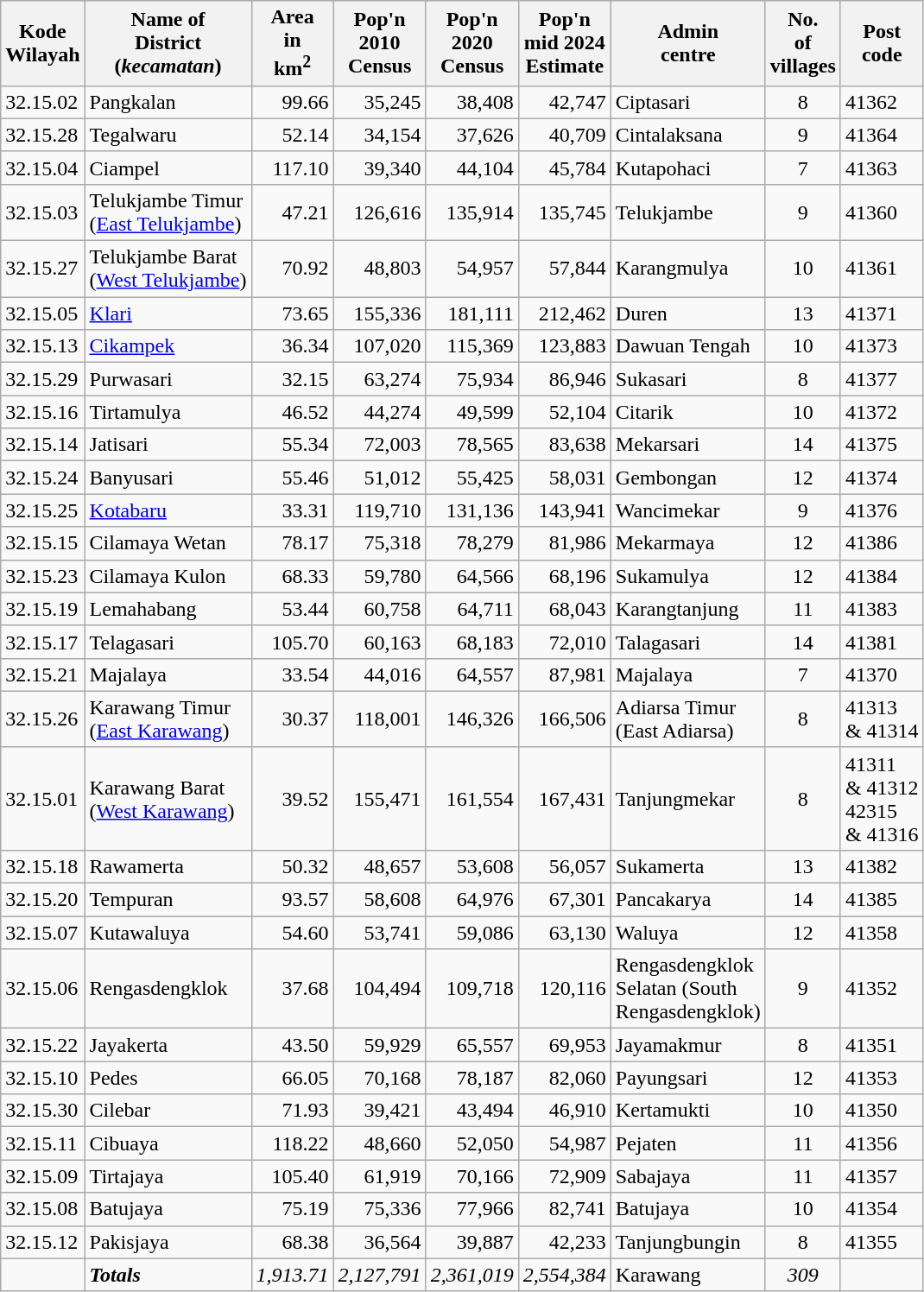<table class="wikitable">
<tr>
<th>Kode <br>Wilayah</th>
<th>Name of<br>District <br>(<em>kecamatan</em>)</th>
<th>Area <br>in<br> km<sup>2</sup></th>
<th>Pop'n <br>2010<br>Census</th>
<th>Pop'n <br>2020<br>Census</th>
<th>Pop'n <br>mid 2024<br>Estimate</th>
<th>Admin<br>centre</th>
<th>No.<br>of<br>villages</th>
<th>Post<br>code</th>
</tr>
<tr>
<td>32.15.02</td>
<td>Pangkalan</td>
<td align="right">99.66</td>
<td align="right">35,245</td>
<td align="right">38,408</td>
<td align="right">42,747</td>
<td>Ciptasari</td>
<td align="center">8</td>
<td>41362</td>
</tr>
<tr>
<td>32.15.28</td>
<td>Tegalwaru</td>
<td align="right">52.14</td>
<td align="right">34,154</td>
<td align="right">37,626</td>
<td align="right">40,709</td>
<td>Cintalaksana</td>
<td align="center">9</td>
<td>41364</td>
</tr>
<tr>
<td>32.15.04</td>
<td>Ciampel</td>
<td align="right">117.10</td>
<td align="right">39,340</td>
<td align="right">44,104</td>
<td align="right">45,784</td>
<td>Kutapohaci</td>
<td align="center">7</td>
<td>41363</td>
</tr>
<tr>
<td>32.15.03</td>
<td>Telukjambe Timur <br>(<a href='#'>East Telukjambe</a>)</td>
<td align="right">47.21</td>
<td align="right">126,616</td>
<td align="right">135,914</td>
<td align="right">135,745</td>
<td>Telukjambe</td>
<td align="center">9</td>
<td>41360</td>
</tr>
<tr>
<td>32.15.27</td>
<td>Telukjambe Barat <br>(<a href='#'>West Telukjambe</a>)</td>
<td align="right">70.92</td>
<td align="right">48,803</td>
<td align="right">54,957</td>
<td align="right">57,844</td>
<td>Karangmulya</td>
<td align="center">10</td>
<td>41361</td>
</tr>
<tr>
<td>32.15.05</td>
<td><a href='#'>Klari</a></td>
<td align="right">73.65</td>
<td align="right">155,336</td>
<td align="right">181,111</td>
<td align="right">212,462</td>
<td>Duren</td>
<td align="center">13</td>
<td>41371</td>
</tr>
<tr>
<td>32.15.13</td>
<td><a href='#'>Cikampek</a></td>
<td align="right">36.34</td>
<td align="right">107,020</td>
<td align="right">115,369</td>
<td align="right">123,883</td>
<td>Dawuan Tengah</td>
<td align="center">10</td>
<td>41373</td>
</tr>
<tr>
<td>32.15.29</td>
<td>Purwasari</td>
<td align="right">32.15</td>
<td align="right">63,274</td>
<td align="right">75,934</td>
<td align="right">86,946</td>
<td>Sukasari</td>
<td align="center">8</td>
<td>41377</td>
</tr>
<tr>
<td>32.15.16</td>
<td>Tirtamulya</td>
<td align="right">46.52</td>
<td align="right">44,274</td>
<td align="right">49,599</td>
<td align="right">52,104</td>
<td>Citarik</td>
<td align="center">10</td>
<td>41372</td>
</tr>
<tr>
<td>32.15.14</td>
<td>Jatisari</td>
<td align="right">55.34</td>
<td align="right">72,003</td>
<td align="right">78,565</td>
<td align="right">83,638</td>
<td>Mekarsari</td>
<td align="center">14</td>
<td>41375</td>
</tr>
<tr>
<td>32.15.24</td>
<td>Banyusari</td>
<td align="right">55.46</td>
<td align="right">51,012</td>
<td align="right">55,425</td>
<td align="right">58,031</td>
<td>Gembongan</td>
<td align="center">12</td>
<td>41374</td>
</tr>
<tr>
<td>32.15.25</td>
<td><a href='#'>Kotabaru</a></td>
<td align="right">33.31</td>
<td align="right">119,710</td>
<td align="right">131,136</td>
<td align="right">143,941</td>
<td>Wancimekar</td>
<td align="center">9</td>
<td>41376</td>
</tr>
<tr>
<td>32.15.15</td>
<td>Cilamaya Wetan</td>
<td align="right">78.17</td>
<td align="right">75,318</td>
<td align="right">78,279</td>
<td align="right">81,986</td>
<td>Mekarmaya</td>
<td align="center">12</td>
<td>41386</td>
</tr>
<tr>
<td>32.15.23</td>
<td>Cilamaya Kulon</td>
<td align="right">68.33</td>
<td align="right">59,780</td>
<td align="right">64,566</td>
<td align="right">68,196</td>
<td>Sukamulya</td>
<td align="center">12</td>
<td>41384</td>
</tr>
<tr>
<td>32.15.19</td>
<td>Lemahabang</td>
<td align="right">53.44</td>
<td align="right">60,758</td>
<td align="right">64,711</td>
<td align="right">68,043</td>
<td>Karangtanjung</td>
<td align="center">11</td>
<td>41383</td>
</tr>
<tr>
<td>32.15.17</td>
<td>Telagasari</td>
<td align="right">105.70</td>
<td align="right">60,163</td>
<td align="right">68,183</td>
<td align="right">72,010</td>
<td>Talagasari</td>
<td align="center">14</td>
<td>41381</td>
</tr>
<tr>
<td>32.15.21</td>
<td>Majalaya</td>
<td align="right">33.54</td>
<td align="right">44,016</td>
<td align="right">64,557</td>
<td align="right">87,981</td>
<td>Majalaya</td>
<td align="center">7</td>
<td>41370</td>
</tr>
<tr>
<td>32.15.26</td>
<td>Karawang Timur <br>(<a href='#'>East Karawang</a>)</td>
<td align="right">30.37</td>
<td align="right">118,001</td>
<td align="right">146,326</td>
<td align="right">166,506</td>
<td>Adiarsa Timur<br>(East Adiarsa)</td>
<td align="center">8</td>
<td>41313 <br>& 41314</td>
</tr>
<tr>
<td>32.15.01</td>
<td>Karawang Barat <br>(<a href='#'>West Karawang</a>)</td>
<td align="right">39.52</td>
<td align="right">155,471</td>
<td align="right">161,554</td>
<td align="right">167,431</td>
<td>Tanjungmekar</td>
<td align="center">8</td>
<td>41311 <br>& 41312<br>42315 <br>& 41316</td>
</tr>
<tr>
<td>32.15.18</td>
<td>Rawamerta</td>
<td align="right">50.32</td>
<td align="right">48,657</td>
<td align="right">53,608</td>
<td align="right">56,057</td>
<td>Sukamerta</td>
<td align="center">13</td>
<td>41382</td>
</tr>
<tr>
<td>32.15.20</td>
<td>Tempuran</td>
<td align="right">93.57</td>
<td align="right">58,608</td>
<td align="right">64,976</td>
<td align="right">67,301</td>
<td>Pancakarya</td>
<td align="center">14</td>
<td>41385</td>
</tr>
<tr>
<td>32.15.07</td>
<td>Kutawaluya</td>
<td align="right">54.60</td>
<td align="right">53,741</td>
<td align="right">59,086</td>
<td align="right">63,130</td>
<td>Waluya</td>
<td align="center">12</td>
<td>41358</td>
</tr>
<tr>
<td>32.15.06</td>
<td>Rengasdengklok</td>
<td align="right">37.68</td>
<td align="right">104,494</td>
<td align="right">109,718</td>
<td align="right">120,116</td>
<td>Rengasdengklok<br>Selatan (South <br>Rengasdengklok)</td>
<td align="center">9</td>
<td>41352</td>
</tr>
<tr>
<td>32.15.22</td>
<td>Jayakerta</td>
<td align="right">43.50</td>
<td align="right">59,929</td>
<td align="right">65,557</td>
<td align="right">69,953</td>
<td>Jayamakmur</td>
<td align="center">8</td>
<td>41351</td>
</tr>
<tr>
<td>32.15.10</td>
<td>Pedes</td>
<td align="right">66.05</td>
<td align="right">70,168</td>
<td align="right">78,187</td>
<td align="right">82,060</td>
<td>Payungsari</td>
<td align="center">12</td>
<td>41353</td>
</tr>
<tr>
<td>32.15.30</td>
<td>Cilebar</td>
<td align="right">71.93</td>
<td align="right">39,421</td>
<td align="right">43,494</td>
<td align="right">46,910</td>
<td>Kertamukti</td>
<td align="center">10</td>
<td>41350</td>
</tr>
<tr>
<td>32.15.11</td>
<td>Cibuaya</td>
<td align="right">118.22</td>
<td align="right">48,660</td>
<td align="right">52,050</td>
<td align="right">54,987</td>
<td>Pejaten</td>
<td align="center">11</td>
<td>41356</td>
</tr>
<tr>
<td>32.15.09</td>
<td>Tirtajaya</td>
<td align="right">105.40</td>
<td align="right">61,919</td>
<td align="right">70,166</td>
<td align="right">72,909</td>
<td>Sabajaya</td>
<td align="center">11</td>
<td>41357</td>
</tr>
<tr>
<td>32.15.08</td>
<td>Batujaya</td>
<td align="right">75.19</td>
<td align="right">75,336</td>
<td align="right">77,966</td>
<td align="right">82,741</td>
<td>Batujaya</td>
<td align="center">10</td>
<td>41354</td>
</tr>
<tr>
<td>32.15.12</td>
<td>Pakisjaya</td>
<td align="right">68.38</td>
<td align="right">36,564</td>
<td align="right">39,887</td>
<td align="right">42,233</td>
<td>Tanjungbungin</td>
<td align="center">8</td>
<td>41355</td>
</tr>
<tr>
<td></td>
<td><strong><em>Totals</em></strong></td>
<td align="right"><em>1,913.71</em></td>
<td align="right"><em>2,127,791</em></td>
<td align="right"><em>2,361,019</em></td>
<td align="right"><em>2,554,384</em></td>
<td>Karawang</td>
<td align="center"><em>309</em></td>
<td></td>
</tr>
</table>
